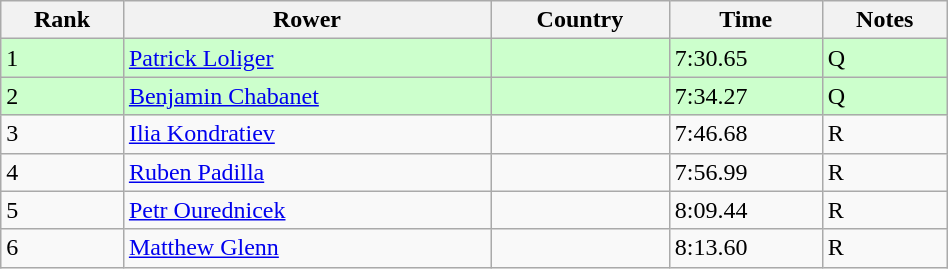<table class="wikitable" width=50%>
<tr>
<th>Rank</th>
<th>Rower</th>
<th>Country</th>
<th>Time</th>
<th>Notes</th>
</tr>
<tr bgcolor=ccffcc>
<td>1</td>
<td><a href='#'>Patrick Loliger</a></td>
<td></td>
<td>7:30.65</td>
<td>Q</td>
</tr>
<tr bgcolor=ccffcc>
<td>2</td>
<td><a href='#'>Benjamin Chabanet</a></td>
<td></td>
<td>7:34.27</td>
<td>Q</td>
</tr>
<tr>
<td>3</td>
<td><a href='#'>Ilia Kondratiev</a></td>
<td></td>
<td>7:46.68</td>
<td>R</td>
</tr>
<tr>
<td>4</td>
<td><a href='#'>Ruben Padilla</a></td>
<td></td>
<td>7:56.99</td>
<td>R</td>
</tr>
<tr>
<td>5</td>
<td><a href='#'>Petr Ourednicek</a></td>
<td></td>
<td>8:09.44</td>
<td>R</td>
</tr>
<tr>
<td>6</td>
<td><a href='#'>Matthew Glenn</a></td>
<td></td>
<td>8:13.60</td>
<td>R</td>
</tr>
</table>
